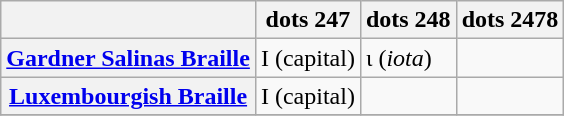<table class="wikitable">
<tr>
<th></th>
<th>dots 247</th>
<th>dots 248</th>
<th>dots 2478</th>
</tr>
<tr>
<th align=left><a href='#'>Gardner Salinas Braille</a></th>
<td>I (capital)</td>
<td>ι (<em>iota</em>)</td>
<td></td>
</tr>
<tr>
<th align=left><a href='#'>Luxembourgish Braille</a></th>
<td>I (capital)</td>
<td></td>
<td></td>
</tr>
<tr>
</tr>
</table>
